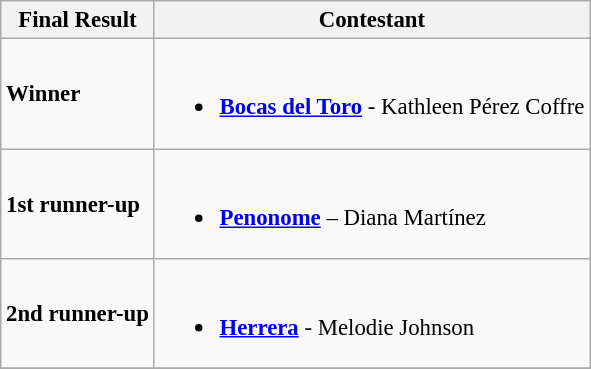<table class="wikitable sortable" style="font-size:95%;">
<tr>
<th>Final Result</th>
<th>Contestant</th>
</tr>
<tr>
<td><strong>Winner</strong></td>
<td><br><ul><li><strong> <a href='#'> Bocas del Toro</a></strong> -  Kathleen Pérez Coffre</li></ul></td>
</tr>
<tr>
<td><strong>1st runner-up</strong></td>
<td><br><ul><li><strong> <a href='#'>Penonome</a></strong> – Diana Martínez</li></ul></td>
</tr>
<tr>
<td><strong>2nd runner-up</strong></td>
<td><br><ul><li><strong> <a href='#'>Herrera</a></strong> - Melodie Johnson</li></ul></td>
</tr>
<tr>
</tr>
</table>
